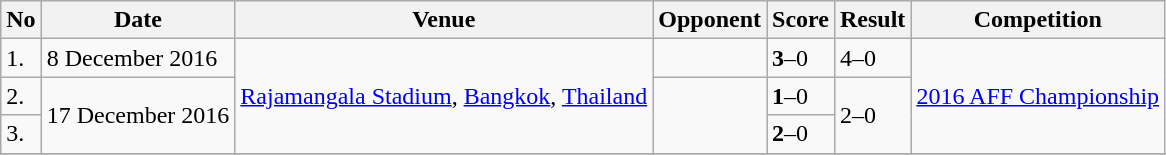<table class="wikitable">
<tr>
<th>No</th>
<th>Date</th>
<th>Venue</th>
<th>Opponent</th>
<th>Score</th>
<th>Result</th>
<th>Competition</th>
</tr>
<tr>
<td>1.</td>
<td>8 December 2016</td>
<td rowspan=3><a href='#'>Rajamangala Stadium</a>, <a href='#'>Bangkok</a>, <a href='#'>Thailand</a></td>
<td></td>
<td><strong>3</strong>–0</td>
<td>4–0</td>
<td rowspan=3><a href='#'>2016 AFF Championship</a></td>
</tr>
<tr>
<td>2.</td>
<td rowspan="2">17 December 2016</td>
<td rowspan="2"></td>
<td><strong>1</strong>–0</td>
<td rowspan="2">2–0</td>
</tr>
<tr>
<td>3.</td>
<td><strong>2</strong>–0</td>
</tr>
<tr>
</tr>
</table>
